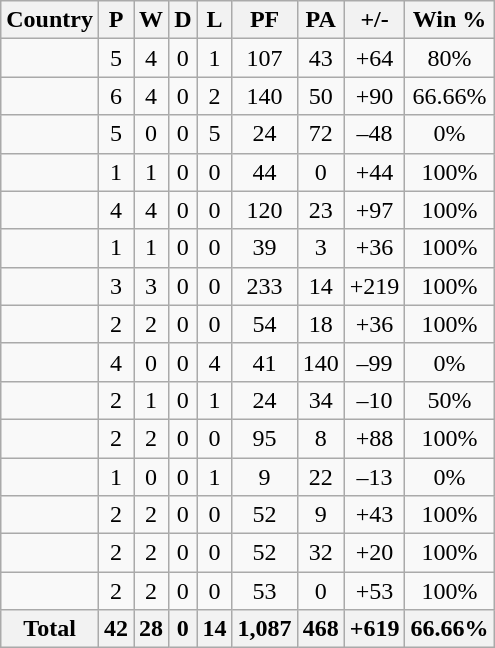<table class="wikitable sortable" style="text-align:center">
<tr>
<th>Country</th>
<th>P</th>
<th>W</th>
<th>D</th>
<th>L</th>
<th>PF</th>
<th>PA</th>
<th>+/-</th>
<th>Win %</th>
</tr>
<tr>
<td align="left"></td>
<td>5</td>
<td>4</td>
<td>0</td>
<td>1</td>
<td>107</td>
<td>43</td>
<td>+64</td>
<td>80%</td>
</tr>
<tr>
<td align="left"></td>
<td>6</td>
<td>4</td>
<td>0</td>
<td>2</td>
<td>140</td>
<td>50</td>
<td>+90</td>
<td>66.66%</td>
</tr>
<tr>
<td align="left"></td>
<td>5</td>
<td>0</td>
<td>0</td>
<td>5</td>
<td>24</td>
<td>72</td>
<td>–48</td>
<td>0%</td>
</tr>
<tr>
<td align="left"></td>
<td>1</td>
<td>1</td>
<td>0</td>
<td>0</td>
<td>44</td>
<td>0</td>
<td>+44</td>
<td>100%</td>
</tr>
<tr>
<td align="left"></td>
<td>4</td>
<td>4</td>
<td>0</td>
<td>0</td>
<td>120</td>
<td>23</td>
<td>+97</td>
<td>100%</td>
</tr>
<tr>
<td align="left"></td>
<td>1</td>
<td>1</td>
<td>0</td>
<td>0</td>
<td>39</td>
<td>3</td>
<td>+36</td>
<td>100%</td>
</tr>
<tr>
<td align="left"></td>
<td>3</td>
<td>3</td>
<td>0</td>
<td>0</td>
<td>233</td>
<td>14</td>
<td>+219</td>
<td>100%</td>
</tr>
<tr>
<td align="left"></td>
<td>2</td>
<td>2</td>
<td>0</td>
<td>0</td>
<td>54</td>
<td>18</td>
<td>+36</td>
<td>100%</td>
</tr>
<tr>
<td align="left"></td>
<td>4</td>
<td>0</td>
<td>0</td>
<td>4</td>
<td>41</td>
<td>140</td>
<td>–99</td>
<td>0%</td>
</tr>
<tr>
<td align="left"></td>
<td>2</td>
<td>1</td>
<td>0</td>
<td>1</td>
<td>24</td>
<td>34</td>
<td>–10</td>
<td>50%</td>
</tr>
<tr>
<td align="left"></td>
<td>2</td>
<td>2</td>
<td>0</td>
<td>0</td>
<td>95</td>
<td>8</td>
<td>+88</td>
<td>100%</td>
</tr>
<tr>
<td align="left"></td>
<td>1</td>
<td>0</td>
<td>0</td>
<td>1</td>
<td>9</td>
<td>22</td>
<td>–13</td>
<td>0%</td>
</tr>
<tr>
<td align="left"></td>
<td>2</td>
<td>2</td>
<td>0</td>
<td>0</td>
<td>52</td>
<td>9</td>
<td>+43</td>
<td>100%</td>
</tr>
<tr>
<td align="left"></td>
<td>2</td>
<td>2</td>
<td>0</td>
<td>0</td>
<td>52</td>
<td>32</td>
<td>+20</td>
<td>100%</td>
</tr>
<tr>
<td align="left"></td>
<td>2</td>
<td>2</td>
<td>0</td>
<td>0</td>
<td>53</td>
<td>0</td>
<td>+53</td>
<td>100%</td>
</tr>
<tr>
<th>Total</th>
<th>42</th>
<th>28</th>
<th>0</th>
<th>14</th>
<th>1,087</th>
<th>468</th>
<th>+619</th>
<th>66.66%</th>
</tr>
</table>
